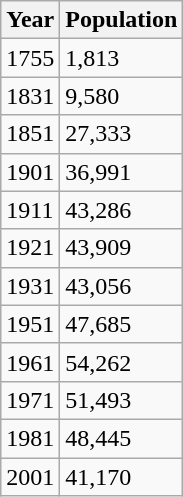<table class="wikitable" style="float:left; margin-right:1.4em;">
<tr>
<th>Year</th>
<th>Population</th>
</tr>
<tr>
<td>1755</td>
<td>1,813</td>
</tr>
<tr>
<td>1831</td>
<td>9,580</td>
</tr>
<tr>
<td>1851</td>
<td>27,333</td>
</tr>
<tr>
<td>1901</td>
<td>36,991</td>
</tr>
<tr>
<td>1911</td>
<td>43,286</td>
</tr>
<tr>
<td>1921</td>
<td>43,909</td>
</tr>
<tr>
<td>1931</td>
<td>43,056</td>
</tr>
<tr>
<td>1951</td>
<td>47,685</td>
</tr>
<tr>
<td>1961</td>
<td>54,262</td>
</tr>
<tr>
<td>1971</td>
<td>51,493</td>
</tr>
<tr>
<td>1981</td>
<td>48,445</td>
</tr>
<tr>
<td>2001</td>
<td>41,170</td>
</tr>
</table>
